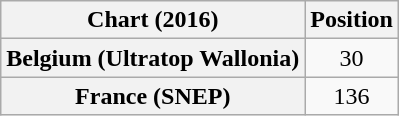<table class="wikitable sortable plainrowheaders" style="text-align:center">
<tr>
<th scope="col">Chart (2016)</th>
<th scope="col">Position</th>
</tr>
<tr>
<th scope="row">Belgium (Ultratop Wallonia)</th>
<td>30</td>
</tr>
<tr>
<th scope="row">France (SNEP)</th>
<td>136</td>
</tr>
</table>
